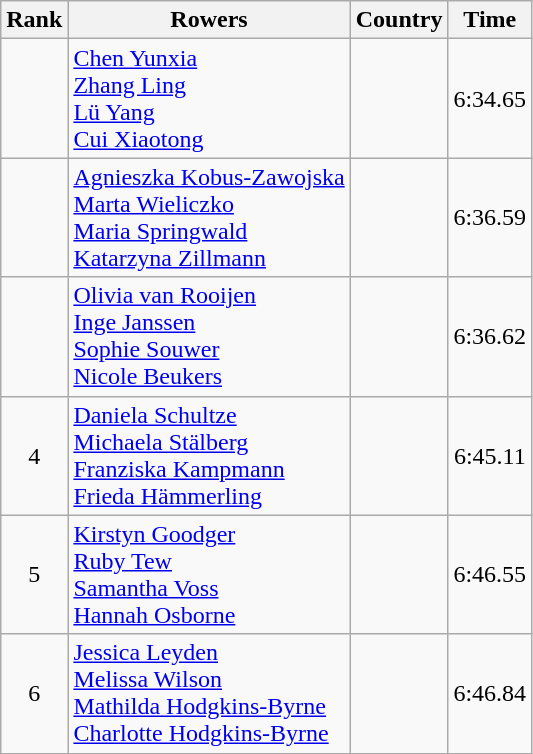<table class="wikitable" style="text-align:center">
<tr>
<th>Rank</th>
<th>Rowers</th>
<th>Country</th>
<th>Time</th>
</tr>
<tr>
<td></td>
<td align="left"><a href='#'>Chen Yunxia</a><br><a href='#'>Zhang Ling</a><br><a href='#'>Lü Yang</a><br><a href='#'>Cui Xiaotong</a></td>
<td align="left"></td>
<td>6:34.65</td>
</tr>
<tr>
<td></td>
<td align="left"><a href='#'>Agnieszka Kobus-Zawojska</a><br><a href='#'>Marta Wieliczko</a><br><a href='#'>Maria Springwald</a><br><a href='#'>Katarzyna Zillmann</a></td>
<td align="left"></td>
<td>6:36.59</td>
</tr>
<tr>
<td></td>
<td align="left"><a href='#'>Olivia van Rooijen</a><br><a href='#'>Inge Janssen</a><br><a href='#'>Sophie Souwer</a><br><a href='#'>Nicole Beukers</a></td>
<td align="left"></td>
<td>6:36.62</td>
</tr>
<tr>
<td>4</td>
<td align="left"><a href='#'>Daniela Schultze</a><br><a href='#'>Michaela Stälberg</a><br><a href='#'>Franziska Kampmann</a><br><a href='#'>Frieda Hämmerling</a></td>
<td align="left"></td>
<td>6:45.11</td>
</tr>
<tr>
<td>5</td>
<td align="left"><a href='#'>Kirstyn Goodger</a><br><a href='#'>Ruby Tew</a><br><a href='#'>Samantha Voss</a><br><a href='#'>Hannah Osborne</a></td>
<td align="left"></td>
<td>6:46.55</td>
</tr>
<tr>
<td>6</td>
<td align="left"><a href='#'>Jessica Leyden</a><br><a href='#'>Melissa Wilson</a><br><a href='#'>Mathilda Hodgkins-Byrne</a><br><a href='#'>Charlotte Hodgkins-Byrne</a></td>
<td align="left"></td>
<td>6:46.84</td>
</tr>
</table>
